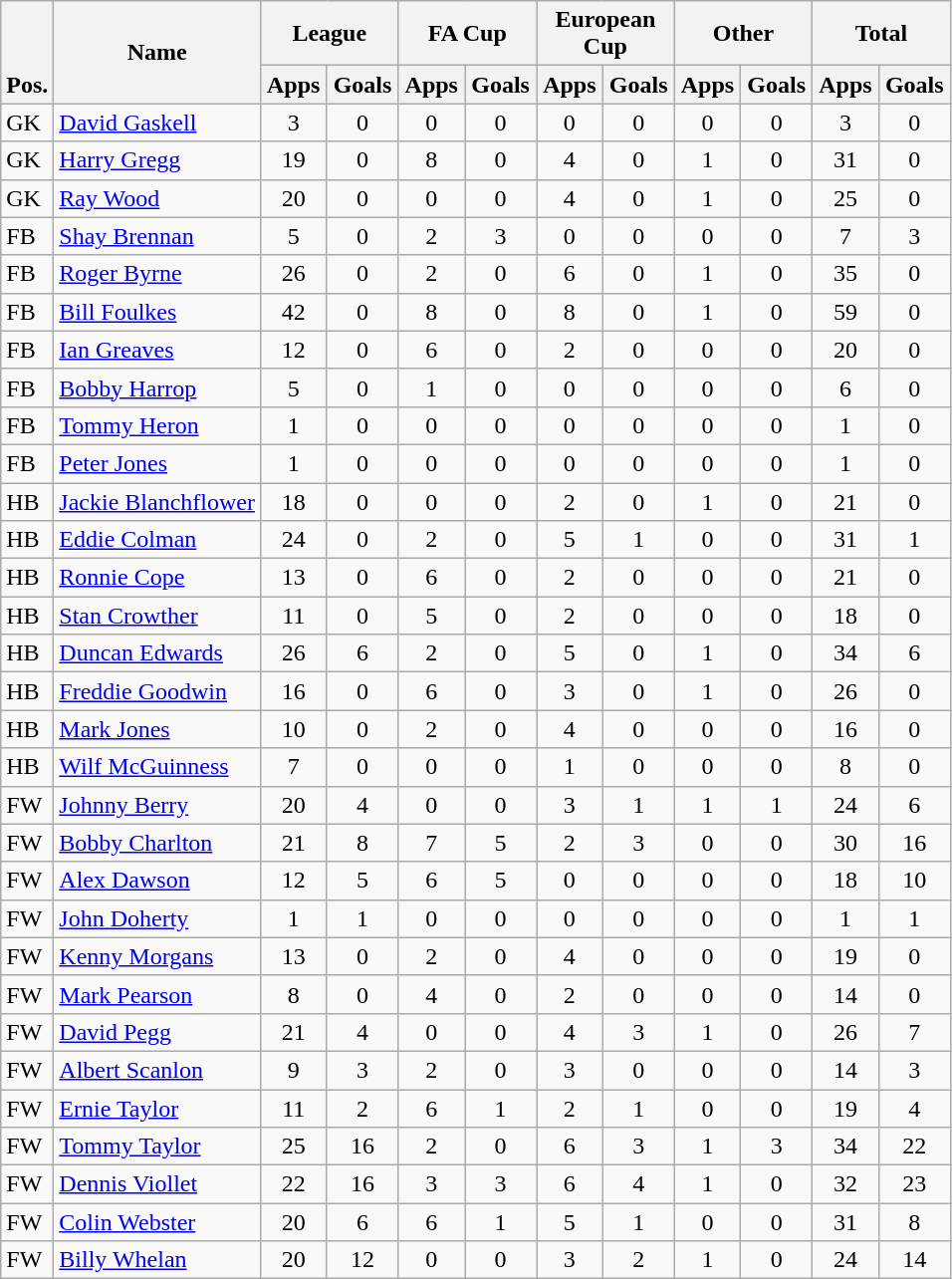<table class="wikitable" style="text-align:center">
<tr>
<th rowspan="2" valign="bottom">Pos.</th>
<th rowspan="2">Name</th>
<th colspan="2" width="85">League</th>
<th colspan="2" width="85">FA Cup</th>
<th colspan="2" width="85">European Cup</th>
<th colspan="2" width="85">Other</th>
<th colspan="2" width="85">Total</th>
</tr>
<tr>
<th>Apps</th>
<th>Goals</th>
<th>Apps</th>
<th>Goals</th>
<th>Apps</th>
<th>Goals</th>
<th>Apps</th>
<th>Goals</th>
<th>Apps</th>
<th>Goals</th>
</tr>
<tr>
<td align="left">GK</td>
<td align="left"> <a href='#'>David Gaskell</a></td>
<td>3</td>
<td>0</td>
<td>0</td>
<td>0</td>
<td>0</td>
<td>0</td>
<td>0</td>
<td>0</td>
<td>3</td>
<td>0</td>
</tr>
<tr>
<td align="left">GK</td>
<td align="left"> <a href='#'>Harry Gregg</a></td>
<td>19</td>
<td>0</td>
<td>8</td>
<td>0</td>
<td>4</td>
<td>0</td>
<td>1</td>
<td>0</td>
<td>31</td>
<td>0</td>
</tr>
<tr>
<td align="left">GK</td>
<td align="left"> <a href='#'>Ray Wood</a></td>
<td>20</td>
<td>0</td>
<td>0</td>
<td>0</td>
<td>4</td>
<td>0</td>
<td>1</td>
<td>0</td>
<td>25</td>
<td>0</td>
</tr>
<tr>
<td align="left">FB</td>
<td align="left"> <a href='#'>Shay Brennan</a></td>
<td>5</td>
<td>0</td>
<td>2</td>
<td>3</td>
<td>0</td>
<td>0</td>
<td>0</td>
<td>0</td>
<td>7</td>
<td>3</td>
</tr>
<tr>
<td align="left">FB</td>
<td align="left"> <a href='#'>Roger Byrne</a></td>
<td>26</td>
<td>0</td>
<td>2</td>
<td>0</td>
<td>6</td>
<td>0</td>
<td>1</td>
<td>0</td>
<td>35</td>
<td>0</td>
</tr>
<tr>
<td align="left">FB</td>
<td align="left"> <a href='#'>Bill Foulkes</a></td>
<td>42</td>
<td>0</td>
<td>8</td>
<td>0</td>
<td>8</td>
<td>0</td>
<td>1</td>
<td>0</td>
<td>59</td>
<td>0</td>
</tr>
<tr>
<td align="left">FB</td>
<td align="left"> <a href='#'>Ian Greaves</a></td>
<td>12</td>
<td>0</td>
<td>6</td>
<td>0</td>
<td>2</td>
<td>0</td>
<td>0</td>
<td>0</td>
<td>20</td>
<td>0</td>
</tr>
<tr>
<td align="left">FB</td>
<td align="left"> <a href='#'>Bobby Harrop</a></td>
<td>5</td>
<td>0</td>
<td>1</td>
<td>0</td>
<td>0</td>
<td>0</td>
<td>0</td>
<td>0</td>
<td>6</td>
<td>0</td>
</tr>
<tr>
<td align="left">FB</td>
<td align="left"> <a href='#'>Tommy Heron</a></td>
<td>1</td>
<td>0</td>
<td>0</td>
<td>0</td>
<td>0</td>
<td>0</td>
<td>0</td>
<td>0</td>
<td>1</td>
<td>0</td>
</tr>
<tr>
<td align="left">FB</td>
<td align="left"> <a href='#'>Peter Jones</a></td>
<td>1</td>
<td>0</td>
<td>0</td>
<td>0</td>
<td>0</td>
<td>0</td>
<td>0</td>
<td>0</td>
<td>1</td>
<td>0</td>
</tr>
<tr>
<td align="left">HB</td>
<td align="left"> <a href='#'>Jackie Blanchflower</a></td>
<td>18</td>
<td>0</td>
<td>0</td>
<td>0</td>
<td>2</td>
<td>0</td>
<td>1</td>
<td>0</td>
<td>21</td>
<td>0</td>
</tr>
<tr>
<td align="left">HB</td>
<td align="left"> <a href='#'>Eddie Colman</a></td>
<td>24</td>
<td>0</td>
<td>2</td>
<td>0</td>
<td>5</td>
<td>1</td>
<td>0</td>
<td>0</td>
<td>31</td>
<td>1</td>
</tr>
<tr>
<td align="left">HB</td>
<td align="left"> <a href='#'>Ronnie Cope</a></td>
<td>13</td>
<td>0</td>
<td>6</td>
<td>0</td>
<td>2</td>
<td>0</td>
<td>0</td>
<td>0</td>
<td>21</td>
<td>0</td>
</tr>
<tr>
<td align="left">HB</td>
<td align="left"> <a href='#'>Stan Crowther</a></td>
<td>11</td>
<td>0</td>
<td>5</td>
<td>0</td>
<td>2</td>
<td>0</td>
<td>0</td>
<td>0</td>
<td>18</td>
<td>0</td>
</tr>
<tr>
<td align="left">HB</td>
<td align="left"> <a href='#'>Duncan Edwards</a></td>
<td>26</td>
<td>6</td>
<td>2</td>
<td>0</td>
<td>5</td>
<td>0</td>
<td>1</td>
<td>0</td>
<td>34</td>
<td>6</td>
</tr>
<tr>
<td align="left">HB</td>
<td align="left"> <a href='#'>Freddie Goodwin</a></td>
<td>16</td>
<td>0</td>
<td>6</td>
<td>0</td>
<td>3</td>
<td>0</td>
<td>1</td>
<td>0</td>
<td>26</td>
<td>0</td>
</tr>
<tr>
<td align="left">HB</td>
<td align="left"> <a href='#'>Mark Jones</a></td>
<td>10</td>
<td>0</td>
<td>2</td>
<td>0</td>
<td>4</td>
<td>0</td>
<td>0</td>
<td>0</td>
<td>16</td>
<td>0</td>
</tr>
<tr>
<td align="left">HB</td>
<td align="left"> <a href='#'>Wilf McGuinness</a></td>
<td>7</td>
<td>0</td>
<td>0</td>
<td>0</td>
<td>1</td>
<td>0</td>
<td>0</td>
<td>0</td>
<td>8</td>
<td>0</td>
</tr>
<tr>
<td align="left">FW</td>
<td align="left"> <a href='#'>Johnny Berry</a></td>
<td>20</td>
<td>4</td>
<td>0</td>
<td>0</td>
<td>3</td>
<td>1</td>
<td>1</td>
<td>1</td>
<td>24</td>
<td>6</td>
</tr>
<tr>
<td align="left">FW</td>
<td align="left"> <a href='#'>Bobby Charlton</a></td>
<td>21</td>
<td>8</td>
<td>7</td>
<td>5</td>
<td>2</td>
<td>3</td>
<td>0</td>
<td>0</td>
<td>30</td>
<td>16</td>
</tr>
<tr>
<td align="left">FW</td>
<td align="left"> <a href='#'>Alex Dawson</a></td>
<td>12</td>
<td>5</td>
<td>6</td>
<td>5</td>
<td>0</td>
<td>0</td>
<td>0</td>
<td>0</td>
<td>18</td>
<td>10</td>
</tr>
<tr>
<td align="left">FW</td>
<td align="left"> <a href='#'>John Doherty</a></td>
<td>1</td>
<td>1</td>
<td>0</td>
<td>0</td>
<td>0</td>
<td>0</td>
<td>0</td>
<td>0</td>
<td>1</td>
<td>1</td>
</tr>
<tr>
<td align="left">FW</td>
<td align="left"> <a href='#'>Kenny Morgans</a></td>
<td>13</td>
<td>0</td>
<td>2</td>
<td>0</td>
<td>4</td>
<td>0</td>
<td>0</td>
<td>0</td>
<td>19</td>
<td>0</td>
</tr>
<tr>
<td align="left">FW</td>
<td align="left"> <a href='#'>Mark Pearson</a></td>
<td>8</td>
<td>0</td>
<td>4</td>
<td>0</td>
<td>2</td>
<td>0</td>
<td>0</td>
<td>0</td>
<td>14</td>
<td>0</td>
</tr>
<tr>
<td align="left">FW</td>
<td align="left"> <a href='#'>David Pegg</a></td>
<td>21</td>
<td>4</td>
<td>0</td>
<td>0</td>
<td>4</td>
<td>3</td>
<td>1</td>
<td>0</td>
<td>26</td>
<td>7</td>
</tr>
<tr>
<td align="left">FW</td>
<td align="left"> <a href='#'>Albert Scanlon</a></td>
<td>9</td>
<td>3</td>
<td>2</td>
<td>0</td>
<td>3</td>
<td>0</td>
<td>0</td>
<td>0</td>
<td>14</td>
<td>3</td>
</tr>
<tr>
<td align="left">FW</td>
<td align="left"> <a href='#'>Ernie Taylor</a></td>
<td>11</td>
<td>2</td>
<td>6</td>
<td>1</td>
<td>2</td>
<td>1</td>
<td>0</td>
<td>0</td>
<td>19</td>
<td>4</td>
</tr>
<tr>
<td align="left">FW</td>
<td align="left"> <a href='#'>Tommy Taylor</a></td>
<td>25</td>
<td>16</td>
<td>2</td>
<td>0</td>
<td>6</td>
<td>3</td>
<td>1</td>
<td>3</td>
<td>34</td>
<td>22</td>
</tr>
<tr>
<td align="left">FW</td>
<td align="left"> <a href='#'>Dennis Viollet</a></td>
<td>22</td>
<td>16</td>
<td>3</td>
<td>3</td>
<td>6</td>
<td>4</td>
<td>1</td>
<td>0</td>
<td>32</td>
<td>23</td>
</tr>
<tr>
<td align="left">FW</td>
<td align="left"> <a href='#'>Colin Webster</a></td>
<td>20</td>
<td>6</td>
<td>6</td>
<td>1</td>
<td>5</td>
<td>1</td>
<td>0</td>
<td>0</td>
<td>31</td>
<td>8</td>
</tr>
<tr>
<td align="left">FW</td>
<td align="left"> <a href='#'>Billy Whelan</a></td>
<td>20</td>
<td>12</td>
<td>0</td>
<td>0</td>
<td>3</td>
<td>2</td>
<td>1</td>
<td>0</td>
<td>24</td>
<td>14</td>
</tr>
</table>
